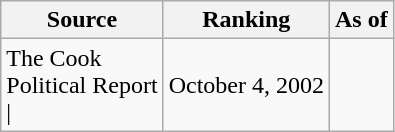<table class="wikitable" style="text-align:center">
<tr>
<th>Source</th>
<th>Ranking</th>
<th>As of</th>
</tr>
<tr>
<td align=left>The Cook<br>Political Report<br>| </td>
<td>October 4, 2002</td>
</tr>
</table>
